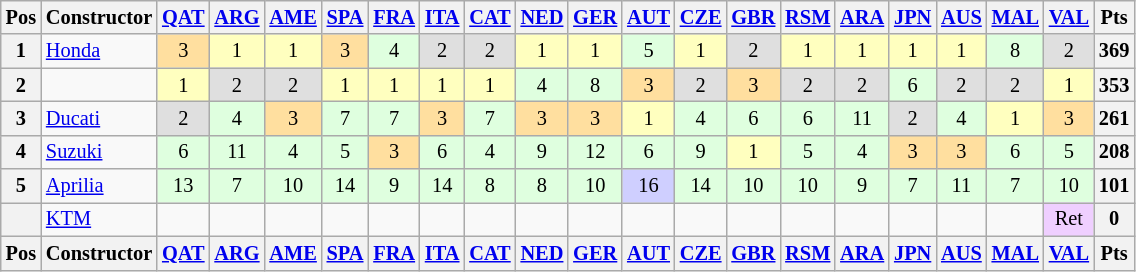<table class="wikitable" style="font-size: 85%; text-align:center">
<tr valign="top">
<th valign="middle">Pos</th>
<th valign="middle">Constructor</th>
<th><a href='#'>QAT</a><br></th>
<th><a href='#'>ARG</a><br></th>
<th><a href='#'>AME</a><br></th>
<th><a href='#'>SPA</a><br></th>
<th><a href='#'>FRA</a><br></th>
<th><a href='#'>ITA</a><br></th>
<th><a href='#'>CAT</a><br></th>
<th><a href='#'>NED</a><br></th>
<th><a href='#'>GER</a><br></th>
<th><a href='#'>AUT</a><br></th>
<th><a href='#'>CZE</a><br></th>
<th><a href='#'>GBR</a><br></th>
<th><a href='#'>RSM</a><br></th>
<th><a href='#'>ARA</a><br></th>
<th><a href='#'>JPN</a><br></th>
<th><a href='#'>AUS</a><br></th>
<th><a href='#'>MAL</a><br></th>
<th><a href='#'>VAL</a><br></th>
<th valign="middle">Pts</th>
</tr>
<tr>
<th>1</th>
<td align="left"> <a href='#'>Honda</a></td>
<td style="background:#ffdf9f;">3</td>
<td style="background:#ffffbf;">1</td>
<td style="background:#ffffbf;">1</td>
<td style="background:#ffdf9f;">3</td>
<td style="background:#dfffdf;">4</td>
<td style="background:#dfdfdf;">2</td>
<td style="background:#dfdfdf;">2</td>
<td style="background:#ffffbf;">1</td>
<td style="background:#ffffbf;">1</td>
<td style="background:#dfffdf;">5</td>
<td style="background:#ffffbf;">1</td>
<td style="background:#dfdfdf;">2</td>
<td style="background:#ffffbf;">1</td>
<td style="background:#ffffbf;">1</td>
<td style="background:#ffffbf;">1</td>
<td style="background:#ffffbf;">1</td>
<td style="background:#dfffdf;">8</td>
<td style="background:#dfdfdf;">2</td>
<th>369</th>
</tr>
<tr>
<th>2</th>
<td align="left"></td>
<td style="background:#ffffbf;">1</td>
<td style="background:#dfdfdf;">2</td>
<td style="background:#dfdfdf;">2</td>
<td style="background:#ffffbf;">1</td>
<td style="background:#ffffbf;">1</td>
<td style="background:#ffffbf;">1</td>
<td style="background:#ffffbf;">1</td>
<td style="background:#dfffdf;">4</td>
<td style="background:#dfffdf;">8</td>
<td style="background:#ffdf9f;">3</td>
<td style="background:#dfdfdf;">2</td>
<td style="background:#ffdf9f;">3</td>
<td style="background:#dfdfdf;">2</td>
<td style="background:#dfdfdf;">2</td>
<td style="background:#dfffdf;">6</td>
<td style="background:#dfdfdf;">2</td>
<td style="background:#dfdfdf;">2</td>
<td style="background:#ffffbf;">1</td>
<th>353</th>
</tr>
<tr>
<th>3</th>
<td align="left"> <a href='#'>Ducati</a></td>
<td style="background:#dfdfdf;">2</td>
<td style="background:#dfffdf;">4</td>
<td style="background:#ffdf9f;">3</td>
<td style="background:#dfffdf;">7</td>
<td style="background:#dfffdf;">7</td>
<td style="background:#ffdf9f;">3</td>
<td style="background:#dfffdf;">7</td>
<td style="background:#ffdf9f;">3</td>
<td style="background:#ffdf9f;">3</td>
<td style="background:#ffffbf;">1</td>
<td style="background:#dfffdf;">4</td>
<td style="background:#dfffdf;">6</td>
<td style="background:#dfffdf;">6</td>
<td style="background:#dfffdf;">11</td>
<td style="background:#dfdfdf;">2</td>
<td style="background:#dfffdf;">4</td>
<td style="background:#ffffbf;">1</td>
<td style="background:#ffdf9f;">3</td>
<th>261</th>
</tr>
<tr>
<th>4</th>
<td align="left"> <a href='#'>Suzuki</a></td>
<td style="background:#dfffdf;">6</td>
<td style="background:#dfffdf;">11</td>
<td style="background:#dfffdf;">4</td>
<td style="background:#dfffdf;">5</td>
<td style="background:#ffdf9f;">3</td>
<td style="background:#dfffdf;">6</td>
<td style="background:#dfffdf;">4</td>
<td style="background:#dfffdf;">9</td>
<td style="background:#dfffdf;">12</td>
<td style="background:#dfffdf;">6</td>
<td style="background:#dfffdf;">9</td>
<td style="background:#ffffbf;">1</td>
<td style="background:#dfffdf;">5</td>
<td style="background:#dfffdf;">4</td>
<td style="background:#ffdf9f;">3</td>
<td style="background:#ffdf9f;">3</td>
<td style="background:#dfffdf;">6</td>
<td style="background:#dfffdf;">5</td>
<th>208</th>
</tr>
<tr>
<th>5</th>
<td align="left"> <a href='#'>Aprilia</a></td>
<td style="background:#dfffdf;">13</td>
<td style="background:#dfffdf;">7</td>
<td style="background:#dfffdf;">10</td>
<td style="background:#dfffdf;">14</td>
<td style="background:#dfffdf;">9</td>
<td style="background:#dfffdf;">14</td>
<td style="background:#dfffdf;">8</td>
<td style="background:#dfffdf;">8</td>
<td style="background:#dfffdf;">10</td>
<td style="background:#cfcfff;">16</td>
<td style="background:#dfffdf;">14</td>
<td style="background:#dfffdf;">10</td>
<td style="background:#dfffdf;">10</td>
<td style="background:#dfffdf;">9</td>
<td style="background:#dfffdf;">7</td>
<td style="background:#dfffdf;">11</td>
<td style="background:#dfffdf;">7</td>
<td style="background:#dfffdf;">10</td>
<th>101</th>
</tr>
<tr>
<th></th>
<td align="left"> <a href='#'>KTM</a></td>
<td></td>
<td></td>
<td></td>
<td></td>
<td></td>
<td></td>
<td></td>
<td></td>
<td></td>
<td></td>
<td></td>
<td></td>
<td></td>
<td></td>
<td></td>
<td></td>
<td></td>
<td style="background:#efcfff;">Ret</td>
<th>0</th>
</tr>
<tr valign="top">
<th valign="middle">Pos</th>
<th valign="middle">Constructor</th>
<th><a href='#'>QAT</a><br></th>
<th><a href='#'>ARG</a><br></th>
<th><a href='#'>AME</a><br></th>
<th><a href='#'>SPA</a><br></th>
<th><a href='#'>FRA</a><br></th>
<th><a href='#'>ITA</a><br></th>
<th><a href='#'>CAT</a><br></th>
<th><a href='#'>NED</a><br></th>
<th><a href='#'>GER</a><br></th>
<th><a href='#'>AUT</a><br></th>
<th><a href='#'>CZE</a><br></th>
<th><a href='#'>GBR</a><br></th>
<th><a href='#'>RSM</a><br></th>
<th><a href='#'>ARA</a><br></th>
<th><a href='#'>JPN</a><br></th>
<th><a href='#'>AUS</a><br></th>
<th><a href='#'>MAL</a><br></th>
<th><a href='#'>VAL</a><br></th>
<th valign="middle">Pts</th>
</tr>
</table>
